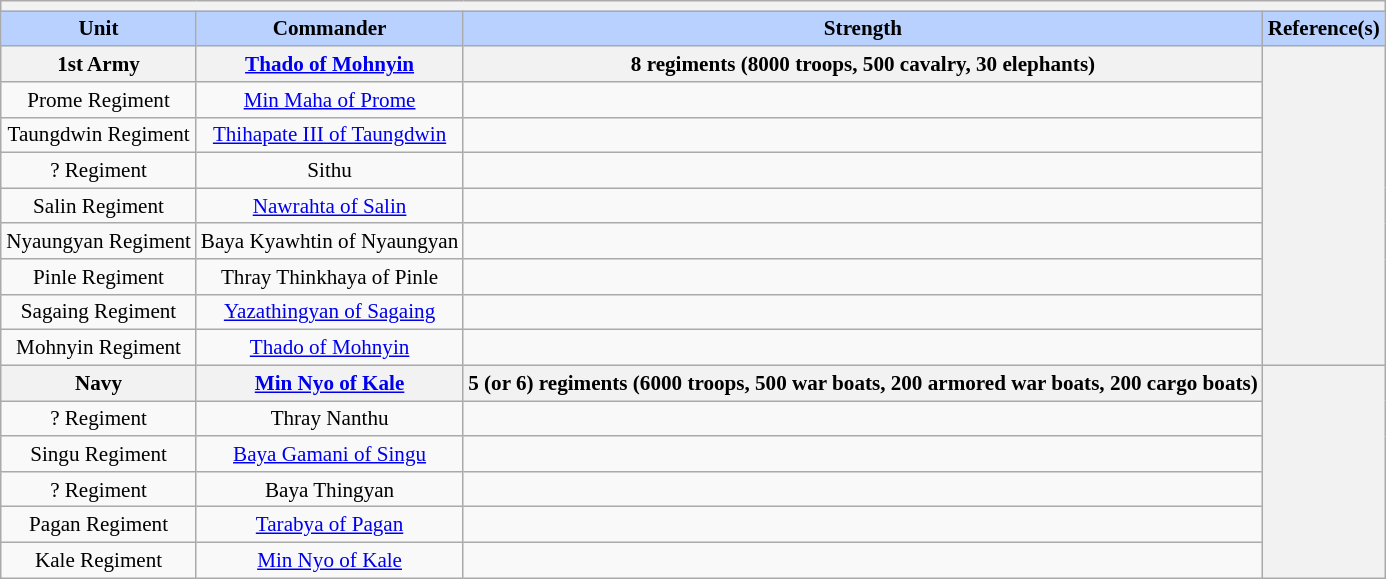<table class="wikitable collapsible" style="min-width:60em; margin:0.3em auto; font-size:88%;">
<tr>
<th colspan=5></th>
</tr>
<tr>
<th style="background-color:#B9D1FF">Unit</th>
<th style="background-color:#B9D1FF">Commander</th>
<th style="background-color:#B9D1FF">Strength</th>
<th style="background-color:#B9D1FF">Reference(s)</th>
</tr>
<tr>
<th colspan="1">1st Army</th>
<th colspan="1"><a href='#'>Thado of Mohnyin</a></th>
<th colspan="1">8 regiments (8000 troops, 500 cavalry, 30 elephants)</th>
<th rowspan="9"></th>
</tr>
<tr>
<td align="center">Prome Regiment</td>
<td align="center"><a href='#'>Min Maha of Prome</a></td>
<td align="center"></td>
</tr>
<tr>
<td align="center">Taungdwin Regiment</td>
<td align="center"><a href='#'>Thihapate III of Taungdwin</a></td>
<td align="center"></td>
</tr>
<tr>
<td align="center">? Regiment</td>
<td align="center">Sithu</td>
<td align="center"></td>
</tr>
<tr>
<td align="center">Salin Regiment</td>
<td align="center"><a href='#'>Nawrahta of Salin</a></td>
<td align="center"></td>
</tr>
<tr>
<td align="center">Nyaungyan Regiment</td>
<td align="center">Baya Kyawhtin of Nyaungyan</td>
<td align="center"></td>
</tr>
<tr>
<td align="center">Pinle Regiment</td>
<td align="center">Thray Thinkhaya of Pinle</td>
<td align="center"></td>
</tr>
<tr>
<td align="center">Sagaing Regiment</td>
<td align="center"><a href='#'>Yazathingyan of Sagaing</a></td>
<td align="center"></td>
</tr>
<tr>
<td align="center">Mohnyin Regiment</td>
<td align="center"><a href='#'>Thado of Mohnyin</a></td>
<td align="center"></td>
</tr>
<tr>
<th colspan="1">Navy</th>
<th colspan="1"><a href='#'>Min Nyo of Kale</a></th>
<th colspan="1">5 (or 6) regiments (6000 troops, 500 war boats, 200 armored war boats, 200 cargo boats)</th>
<th rowspan="6"></th>
</tr>
<tr>
<td align="center">? Regiment</td>
<td align="center">Thray Nanthu</td>
<td align="center"></td>
</tr>
<tr>
<td align="center">Singu Regiment</td>
<td align="center"><a href='#'>Baya Gamani of Singu</a></td>
<td align="center"></td>
</tr>
<tr>
<td align="center">? Regiment</td>
<td align="center">Baya Thingyan</td>
<td align="center"></td>
</tr>
<tr>
<td align="center">Pagan Regiment</td>
<td align="center"><a href='#'>Tarabya of Pagan</a></td>
<td align="center"></td>
</tr>
<tr>
<td align="center">Kale Regiment</td>
<td align="center"><a href='#'>Min Nyo of Kale</a></td>
<td align="center"></td>
</tr>
</table>
